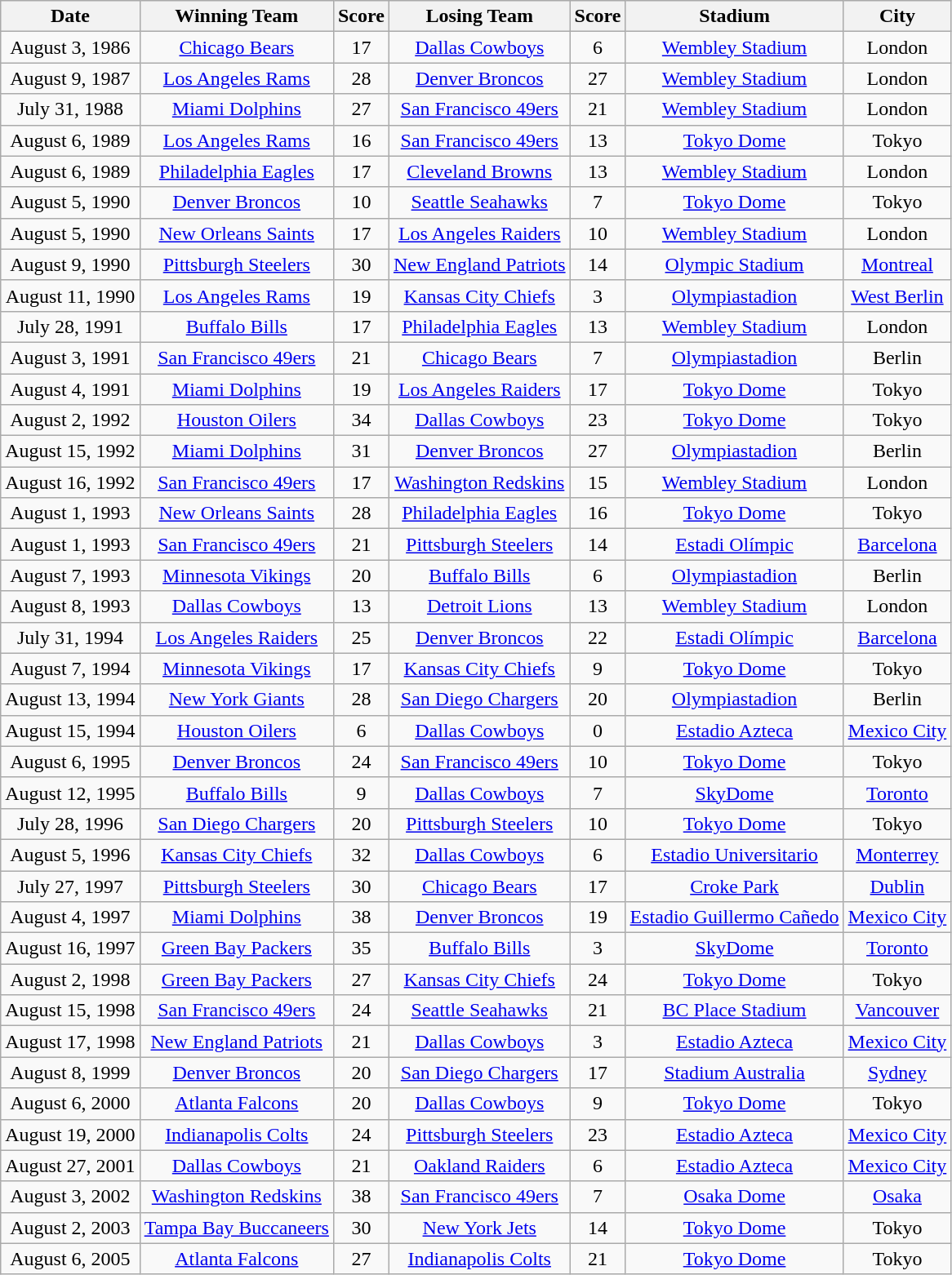<table class="wikitable sortable" style="text-align:center">
<tr bgcolor="#efefef">
<th>Date</th>
<th>Winning Team</th>
<th>Score</th>
<th>Losing Team</th>
<th>Score</th>
<th>Stadium</th>
<th>City</th>
</tr>
<tr>
<td>August 3, 1986</td>
<td><a href='#'>Chicago Bears</a></td>
<td>17</td>
<td><a href='#'>Dallas Cowboys</a></td>
<td>6</td>
<td><a href='#'>Wembley Stadium</a></td>
<td> London</td>
</tr>
<tr>
<td>August 9, 1987</td>
<td><a href='#'>Los Angeles Rams</a></td>
<td>28</td>
<td><a href='#'>Denver Broncos</a></td>
<td>27</td>
<td><a href='#'>Wembley Stadium</a></td>
<td> London</td>
</tr>
<tr>
<td>July 31, 1988</td>
<td><a href='#'>Miami Dolphins</a></td>
<td>27</td>
<td><a href='#'>San Francisco 49ers</a></td>
<td>21</td>
<td><a href='#'>Wembley Stadium</a></td>
<td> London</td>
</tr>
<tr>
<td>August 6, 1989</td>
<td><a href='#'>Los Angeles Rams</a></td>
<td>16</td>
<td><a href='#'>San Francisco 49ers</a></td>
<td>13</td>
<td><a href='#'>Tokyo Dome</a></td>
<td> Tokyo</td>
</tr>
<tr>
<td>August 6, 1989</td>
<td><a href='#'>Philadelphia Eagles</a></td>
<td>17</td>
<td><a href='#'>Cleveland Browns</a></td>
<td>13</td>
<td><a href='#'>Wembley Stadium</a></td>
<td> London</td>
</tr>
<tr>
<td>August 5, 1990</td>
<td><a href='#'>Denver Broncos</a></td>
<td>10</td>
<td><a href='#'>Seattle Seahawks</a></td>
<td>7</td>
<td><a href='#'>Tokyo Dome</a></td>
<td> Tokyo</td>
</tr>
<tr>
<td>August 5, 1990</td>
<td><a href='#'>New Orleans Saints</a></td>
<td>17</td>
<td><a href='#'>Los Angeles Raiders</a></td>
<td>10</td>
<td><a href='#'>Wembley Stadium</a></td>
<td> London</td>
</tr>
<tr>
<td>August 9, 1990</td>
<td><a href='#'>Pittsburgh Steelers</a></td>
<td>30</td>
<td><a href='#'>New England Patriots</a></td>
<td>14</td>
<td><a href='#'>Olympic Stadium</a></td>
<td> <a href='#'>Montreal</a></td>
</tr>
<tr>
<td>August 11, 1990</td>
<td><a href='#'>Los Angeles Rams</a></td>
<td>19</td>
<td><a href='#'>Kansas City Chiefs</a></td>
<td>3</td>
<td><a href='#'>Olympiastadion</a></td>
<td> <a href='#'>West Berlin</a></td>
</tr>
<tr>
<td>July 28, 1991</td>
<td><a href='#'>Buffalo Bills</a></td>
<td>17</td>
<td><a href='#'>Philadelphia Eagles</a></td>
<td>13</td>
<td><a href='#'>Wembley Stadium</a></td>
<td> London</td>
</tr>
<tr>
<td>August 3, 1991</td>
<td><a href='#'>San Francisco 49ers</a></td>
<td>21</td>
<td><a href='#'>Chicago Bears</a></td>
<td>7</td>
<td><a href='#'>Olympiastadion</a></td>
<td> Berlin</td>
</tr>
<tr>
<td>August 4, 1991</td>
<td><a href='#'>Miami Dolphins</a></td>
<td>19</td>
<td><a href='#'>Los Angeles Raiders</a></td>
<td>17</td>
<td><a href='#'>Tokyo Dome</a></td>
<td> Tokyo</td>
</tr>
<tr>
<td>August 2, 1992</td>
<td><a href='#'>Houston Oilers</a></td>
<td>34</td>
<td><a href='#'>Dallas Cowboys</a></td>
<td>23</td>
<td><a href='#'>Tokyo Dome</a></td>
<td> Tokyo</td>
</tr>
<tr>
<td>August 15, 1992</td>
<td><a href='#'>Miami Dolphins</a></td>
<td>31</td>
<td><a href='#'>Denver Broncos</a></td>
<td>27</td>
<td><a href='#'>Olympiastadion</a></td>
<td> Berlin</td>
</tr>
<tr>
<td>August 16, 1992</td>
<td><a href='#'>San Francisco 49ers</a></td>
<td>17</td>
<td><a href='#'>Washington Redskins</a></td>
<td>15</td>
<td><a href='#'>Wembley Stadium</a></td>
<td> London</td>
</tr>
<tr>
<td>August 1, 1993</td>
<td><a href='#'>New Orleans Saints</a></td>
<td>28</td>
<td><a href='#'>Philadelphia Eagles</a></td>
<td>16</td>
<td><a href='#'>Tokyo Dome</a></td>
<td> Tokyo</td>
</tr>
<tr>
<td>August 1, 1993</td>
<td><a href='#'>San Francisco 49ers</a></td>
<td>21</td>
<td><a href='#'>Pittsburgh Steelers</a></td>
<td>14</td>
<td><a href='#'>Estadi Olímpic</a></td>
<td> <a href='#'>Barcelona</a></td>
</tr>
<tr>
<td>August 7, 1993</td>
<td><a href='#'>Minnesota Vikings</a></td>
<td>20</td>
<td><a href='#'>Buffalo Bills</a></td>
<td>6</td>
<td><a href='#'>Olympiastadion</a></td>
<td> Berlin</td>
</tr>
<tr>
<td>August 8, 1993</td>
<td><a href='#'>Dallas Cowboys</a></td>
<td>13</td>
<td><a href='#'>Detroit Lions</a></td>
<td>13</td>
<td><a href='#'>Wembley Stadium</a></td>
<td> London</td>
</tr>
<tr>
<td>July 31, 1994</td>
<td><a href='#'>Los Angeles Raiders</a></td>
<td>25</td>
<td><a href='#'>Denver Broncos</a></td>
<td>22</td>
<td><a href='#'>Estadi Olímpic</a></td>
<td> <a href='#'>Barcelona</a></td>
</tr>
<tr>
<td>August 7, 1994</td>
<td><a href='#'>Minnesota Vikings</a></td>
<td>17</td>
<td><a href='#'>Kansas City Chiefs</a></td>
<td>9</td>
<td><a href='#'>Tokyo Dome</a></td>
<td> Tokyo</td>
</tr>
<tr>
<td>August 13, 1994</td>
<td><a href='#'>New York Giants</a></td>
<td>28</td>
<td><a href='#'>San Diego Chargers</a></td>
<td>20</td>
<td><a href='#'>Olympiastadion</a></td>
<td> Berlin</td>
</tr>
<tr>
<td>August 15, 1994</td>
<td><a href='#'>Houston Oilers</a></td>
<td>6</td>
<td><a href='#'>Dallas Cowboys</a></td>
<td>0</td>
<td><a href='#'>Estadio Azteca</a></td>
<td> <a href='#'>Mexico City</a></td>
</tr>
<tr>
<td>August 6, 1995</td>
<td><a href='#'>Denver Broncos</a></td>
<td>24</td>
<td><a href='#'>San Francisco 49ers</a></td>
<td>10</td>
<td><a href='#'>Tokyo Dome</a></td>
<td> Tokyo</td>
</tr>
<tr>
<td>August 12, 1995</td>
<td><a href='#'>Buffalo Bills</a></td>
<td>9</td>
<td><a href='#'>Dallas Cowboys</a></td>
<td>7</td>
<td><a href='#'>SkyDome</a></td>
<td> <a href='#'>Toronto</a></td>
</tr>
<tr>
<td>July 28, 1996</td>
<td><a href='#'>San Diego Chargers</a></td>
<td>20</td>
<td><a href='#'>Pittsburgh Steelers</a></td>
<td>10</td>
<td><a href='#'>Tokyo Dome</a></td>
<td> Tokyo</td>
</tr>
<tr>
<td>August 5, 1996</td>
<td><a href='#'>Kansas City Chiefs</a></td>
<td>32</td>
<td><a href='#'>Dallas Cowboys</a></td>
<td>6</td>
<td><a href='#'>Estadio Universitario</a></td>
<td> <a href='#'>Monterrey</a></td>
</tr>
<tr>
<td>July 27, 1997</td>
<td><a href='#'>Pittsburgh Steelers</a></td>
<td>30</td>
<td><a href='#'>Chicago Bears</a></td>
<td>17</td>
<td><a href='#'>Croke Park</a></td>
<td> <a href='#'>Dublin</a></td>
</tr>
<tr>
<td>August 4, 1997</td>
<td><a href='#'>Miami Dolphins</a></td>
<td>38</td>
<td><a href='#'>Denver Broncos</a></td>
<td>19</td>
<td><a href='#'>Estadio Guillermo Cañedo</a></td>
<td> <a href='#'>Mexico City</a></td>
</tr>
<tr>
<td>August 16, 1997</td>
<td><a href='#'>Green Bay Packers</a></td>
<td>35</td>
<td><a href='#'>Buffalo Bills</a></td>
<td>3</td>
<td><a href='#'>SkyDome</a></td>
<td> <a href='#'>Toronto</a></td>
</tr>
<tr>
<td>August 2, 1998</td>
<td><a href='#'>Green Bay Packers</a></td>
<td>27</td>
<td><a href='#'>Kansas City Chiefs</a></td>
<td>24</td>
<td><a href='#'>Tokyo Dome</a></td>
<td> Tokyo</td>
</tr>
<tr>
<td>August 15, 1998</td>
<td><a href='#'>San Francisco 49ers</a></td>
<td>24</td>
<td><a href='#'>Seattle Seahawks</a></td>
<td>21</td>
<td><a href='#'>BC Place Stadium</a></td>
<td> <a href='#'>Vancouver</a></td>
</tr>
<tr>
<td>August 17, 1998</td>
<td><a href='#'>New England Patriots</a></td>
<td>21</td>
<td><a href='#'>Dallas Cowboys</a></td>
<td>3</td>
<td><a href='#'>Estadio Azteca</a></td>
<td> <a href='#'>Mexico City</a></td>
</tr>
<tr>
<td>August 8, 1999</td>
<td><a href='#'>Denver Broncos</a></td>
<td>20</td>
<td><a href='#'>San Diego Chargers</a></td>
<td>17</td>
<td><a href='#'>Stadium Australia</a></td>
<td> <a href='#'>Sydney</a></td>
</tr>
<tr>
<td>August 6, 2000</td>
<td><a href='#'>Atlanta Falcons</a></td>
<td>20</td>
<td><a href='#'>Dallas Cowboys</a></td>
<td>9</td>
<td><a href='#'>Tokyo Dome</a></td>
<td> Tokyo</td>
</tr>
<tr>
<td>August 19, 2000</td>
<td><a href='#'>Indianapolis Colts</a></td>
<td>24</td>
<td><a href='#'>Pittsburgh Steelers</a></td>
<td>23</td>
<td><a href='#'>Estadio Azteca</a></td>
<td> <a href='#'>Mexico City</a></td>
</tr>
<tr>
<td>August 27, 2001</td>
<td><a href='#'>Dallas Cowboys</a></td>
<td>21</td>
<td><a href='#'>Oakland Raiders</a></td>
<td>6</td>
<td><a href='#'>Estadio Azteca</a></td>
<td> <a href='#'>Mexico City</a></td>
</tr>
<tr>
<td>August 3, 2002</td>
<td><a href='#'>Washington Redskins</a></td>
<td>38</td>
<td><a href='#'>San Francisco 49ers</a></td>
<td>7</td>
<td><a href='#'>Osaka Dome</a></td>
<td> <a href='#'>Osaka</a></td>
</tr>
<tr>
<td>August 2, 2003</td>
<td><a href='#'>Tampa Bay Buccaneers</a></td>
<td>30</td>
<td><a href='#'>New York Jets</a></td>
<td>14</td>
<td><a href='#'>Tokyo Dome</a></td>
<td> Tokyo</td>
</tr>
<tr>
<td>August 6, 2005</td>
<td><a href='#'>Atlanta Falcons</a></td>
<td>27</td>
<td><a href='#'>Indianapolis Colts</a></td>
<td>21</td>
<td><a href='#'>Tokyo Dome</a></td>
<td> Tokyo</td>
</tr>
</table>
